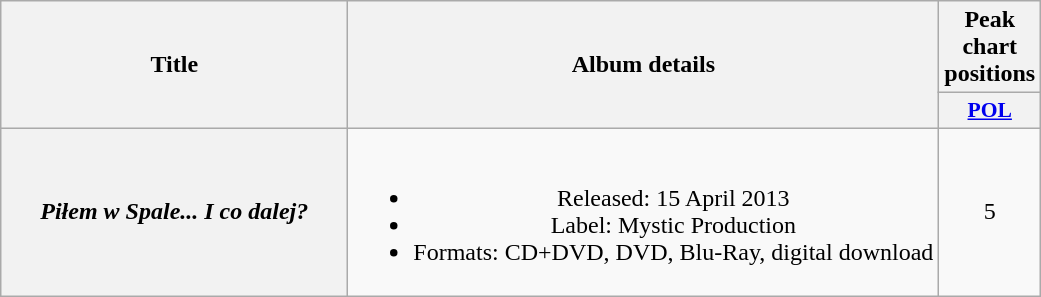<table class="wikitable plainrowheaders" style="text-align:center;" border="1">
<tr>
<th scope="col" rowspan="2" style="width:14em;">Title</th>
<th scope="col" rowspan="2">Album details</th>
<th scope="col" colspan="1">Peak chart positions</th>
</tr>
<tr>
<th scope="col" style="width:3em;font-size:90%;"><a href='#'>POL</a><br></th>
</tr>
<tr>
<th scope="row"><em>Piłem w Spale... I co dalej?</em></th>
<td><br><ul><li>Released: 15 April 2013</li><li>Label: Mystic Production</li><li>Formats: CD+DVD, DVD, Blu-Ray, digital download</li></ul></td>
<td>5</td>
</tr>
</table>
